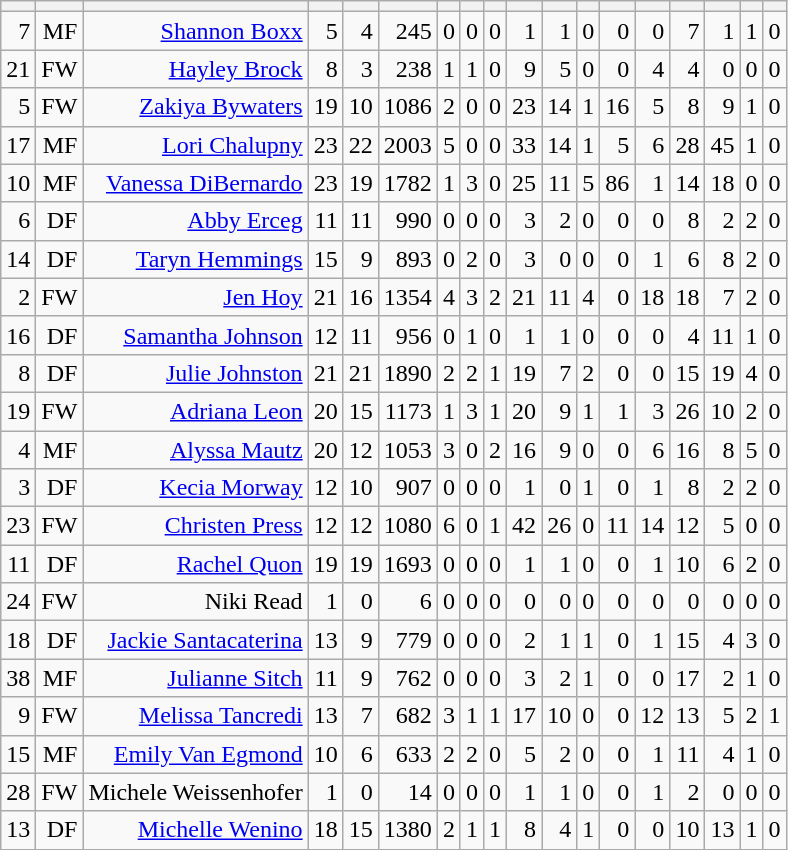<table class="wikitable sortable" style="text-align:right;">
<tr>
<th></th>
<th></th>
<th></th>
<th></th>
<th></th>
<th></th>
<th></th>
<th></th>
<th></th>
<th></th>
<th></th>
<th></th>
<th></th>
<th></th>
<th></th>
<th></th>
<th></th>
<th></th>
</tr>
<tr>
<td>7</td>
<td>MF</td>
<td><a href='#'>Shannon Boxx</a></td>
<td>5</td>
<td>4</td>
<td>245</td>
<td>0</td>
<td>0</td>
<td>0</td>
<td>1</td>
<td>1</td>
<td>0</td>
<td>0</td>
<td>0</td>
<td>7</td>
<td>1</td>
<td>1</td>
<td>0</td>
</tr>
<tr>
<td>21</td>
<td>FW</td>
<td><a href='#'>Hayley Brock</a></td>
<td>8</td>
<td>3</td>
<td>238</td>
<td>1</td>
<td>1</td>
<td>0</td>
<td>9</td>
<td>5</td>
<td>0</td>
<td>0</td>
<td>4</td>
<td>4</td>
<td>0</td>
<td>0</td>
<td>0</td>
</tr>
<tr>
<td>5</td>
<td>FW</td>
<td><a href='#'>Zakiya Bywaters</a></td>
<td>19</td>
<td>10</td>
<td>1086</td>
<td>2</td>
<td>0</td>
<td>0</td>
<td>23</td>
<td>14</td>
<td>1</td>
<td>16</td>
<td>5</td>
<td>8</td>
<td>9</td>
<td>1</td>
<td>0</td>
</tr>
<tr>
<td>17</td>
<td>MF</td>
<td><a href='#'>Lori Chalupny</a></td>
<td>23</td>
<td>22</td>
<td>2003</td>
<td>5</td>
<td>0</td>
<td>0</td>
<td>33</td>
<td>14</td>
<td>1</td>
<td>5</td>
<td>6</td>
<td>28</td>
<td>45</td>
<td>1</td>
<td>0</td>
</tr>
<tr>
<td>10</td>
<td>MF</td>
<td><a href='#'>Vanessa DiBernardo</a></td>
<td>23</td>
<td>19</td>
<td>1782</td>
<td>1</td>
<td>3</td>
<td>0</td>
<td>25</td>
<td>11</td>
<td>5</td>
<td>86</td>
<td>1</td>
<td>14</td>
<td>18</td>
<td>0</td>
<td>0</td>
</tr>
<tr>
<td>6</td>
<td>DF</td>
<td><a href='#'>Abby Erceg</a></td>
<td>11</td>
<td>11</td>
<td>990</td>
<td>0</td>
<td>0</td>
<td>0</td>
<td>3</td>
<td>2</td>
<td>0</td>
<td>0</td>
<td>0</td>
<td>8</td>
<td>2</td>
<td>2</td>
<td>0</td>
</tr>
<tr>
<td>14</td>
<td>DF</td>
<td><a href='#'>Taryn Hemmings</a></td>
<td>15</td>
<td>9</td>
<td>893</td>
<td>0</td>
<td>2</td>
<td>0</td>
<td>3</td>
<td>0</td>
<td>0</td>
<td>0</td>
<td>1</td>
<td>6</td>
<td>8</td>
<td>2</td>
<td>0</td>
</tr>
<tr>
<td>2</td>
<td>FW</td>
<td><a href='#'>Jen Hoy</a></td>
<td>21</td>
<td>16</td>
<td>1354</td>
<td>4</td>
<td>3</td>
<td>2</td>
<td>21</td>
<td>11</td>
<td>4</td>
<td>0</td>
<td>18</td>
<td>18</td>
<td>7</td>
<td>2</td>
<td>0</td>
</tr>
<tr>
<td>16</td>
<td>DF</td>
<td><a href='#'>Samantha Johnson</a></td>
<td>12</td>
<td>11</td>
<td>956</td>
<td>0</td>
<td>1</td>
<td>0</td>
<td>1</td>
<td>1</td>
<td>0</td>
<td>0</td>
<td>0</td>
<td>4</td>
<td>11</td>
<td>1</td>
<td>0</td>
</tr>
<tr>
<td>8</td>
<td>DF</td>
<td><a href='#'>Julie Johnston</a></td>
<td>21</td>
<td>21</td>
<td>1890</td>
<td>2</td>
<td>2</td>
<td>1</td>
<td>19</td>
<td>7</td>
<td>2</td>
<td>0</td>
<td>0</td>
<td>15</td>
<td>19</td>
<td>4</td>
<td>0</td>
</tr>
<tr>
<td>19</td>
<td>FW</td>
<td><a href='#'>Adriana Leon</a></td>
<td>20</td>
<td>15</td>
<td>1173</td>
<td>1</td>
<td>3</td>
<td>1</td>
<td>20</td>
<td>9</td>
<td>1</td>
<td>1</td>
<td>3</td>
<td>26</td>
<td>10</td>
<td>2</td>
<td>0</td>
</tr>
<tr>
<td>4</td>
<td>MF</td>
<td><a href='#'>Alyssa Mautz</a></td>
<td>20</td>
<td>12</td>
<td>1053</td>
<td>3</td>
<td>0</td>
<td>2</td>
<td>16</td>
<td>9</td>
<td>0</td>
<td>0</td>
<td>6</td>
<td>16</td>
<td>8</td>
<td>5</td>
<td>0</td>
</tr>
<tr>
<td>3</td>
<td>DF</td>
<td><a href='#'>Kecia Morway</a></td>
<td>12</td>
<td>10</td>
<td>907</td>
<td>0</td>
<td>0</td>
<td>0</td>
<td>1</td>
<td>0</td>
<td>1</td>
<td>0</td>
<td>1</td>
<td>8</td>
<td>2</td>
<td>2</td>
<td>0</td>
</tr>
<tr>
<td>23</td>
<td>FW</td>
<td><a href='#'>Christen Press</a></td>
<td>12</td>
<td>12</td>
<td>1080</td>
<td>6</td>
<td>0</td>
<td>1</td>
<td>42</td>
<td>26</td>
<td>0</td>
<td>11</td>
<td>14</td>
<td>12</td>
<td>5</td>
<td>0</td>
<td>0</td>
</tr>
<tr>
<td>11</td>
<td>DF</td>
<td><a href='#'>Rachel Quon</a></td>
<td>19</td>
<td>19</td>
<td>1693</td>
<td>0</td>
<td>0</td>
<td>0</td>
<td>1</td>
<td>1</td>
<td>0</td>
<td>0</td>
<td>1</td>
<td>10</td>
<td>6</td>
<td>2</td>
<td>0</td>
</tr>
<tr>
<td>24</td>
<td>FW</td>
<td>Niki Read</td>
<td>1</td>
<td>0</td>
<td>6</td>
<td>0</td>
<td>0</td>
<td>0</td>
<td>0</td>
<td>0</td>
<td>0</td>
<td>0</td>
<td>0</td>
<td>0</td>
<td>0</td>
<td>0</td>
<td>0</td>
</tr>
<tr>
<td>18</td>
<td>DF</td>
<td><a href='#'>Jackie Santacaterina</a></td>
<td>13</td>
<td>9</td>
<td>779</td>
<td>0</td>
<td>0</td>
<td>0</td>
<td>2</td>
<td>1</td>
<td>1</td>
<td>0</td>
<td>1</td>
<td>15</td>
<td>4</td>
<td>3</td>
<td>0</td>
</tr>
<tr>
<td>38</td>
<td>MF</td>
<td><a href='#'>Julianne Sitch</a></td>
<td>11</td>
<td>9</td>
<td>762</td>
<td>0</td>
<td>0</td>
<td>0</td>
<td>3</td>
<td>2</td>
<td>1</td>
<td>0</td>
<td>0</td>
<td>17</td>
<td>2</td>
<td>1</td>
<td>0</td>
</tr>
<tr>
<td>9</td>
<td>FW</td>
<td><a href='#'>Melissa Tancredi</a></td>
<td>13</td>
<td>7</td>
<td>682</td>
<td>3</td>
<td>1</td>
<td>1</td>
<td>17</td>
<td>10</td>
<td>0</td>
<td>0</td>
<td>12</td>
<td>13</td>
<td>5</td>
<td>2</td>
<td>1</td>
</tr>
<tr>
<td>15</td>
<td>MF</td>
<td><a href='#'>Emily Van Egmond</a></td>
<td>10</td>
<td>6</td>
<td>633</td>
<td>2</td>
<td>2</td>
<td>0</td>
<td>5</td>
<td>2</td>
<td>0</td>
<td>0</td>
<td>1</td>
<td>11</td>
<td>4</td>
<td>1</td>
<td>0</td>
</tr>
<tr>
<td>28</td>
<td>FW</td>
<td>Michele Weissenhofer</td>
<td>1</td>
<td>0</td>
<td>14</td>
<td>0</td>
<td>0</td>
<td>0</td>
<td>1</td>
<td>1</td>
<td>0</td>
<td>0</td>
<td>1</td>
<td>2</td>
<td>0</td>
<td>0</td>
<td>0</td>
</tr>
<tr>
<td>13</td>
<td>DF</td>
<td><a href='#'>Michelle Wenino</a></td>
<td>18</td>
<td>15</td>
<td>1380</td>
<td>2</td>
<td>1</td>
<td>1</td>
<td>8</td>
<td>4</td>
<td>1</td>
<td>0</td>
<td>0</td>
<td>10</td>
<td>13</td>
<td>1</td>
<td>0</td>
</tr>
</table>
